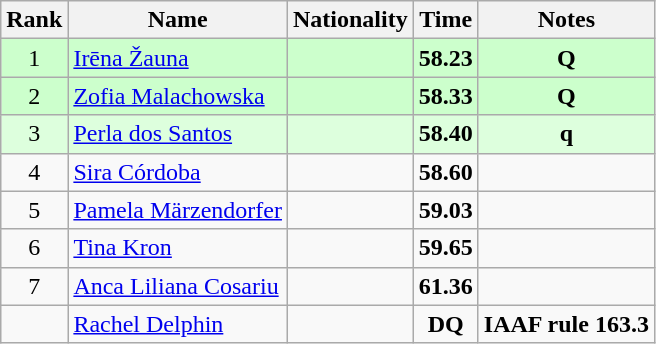<table class="wikitable sortable" style="text-align:center">
<tr>
<th>Rank</th>
<th>Name</th>
<th>Nationality</th>
<th>Time</th>
<th>Notes</th>
</tr>
<tr bgcolor=ccffcc>
<td>1</td>
<td align=left><a href='#'>Irēna Žauna</a></td>
<td align=left></td>
<td><strong>58.23</strong></td>
<td><strong>Q</strong></td>
</tr>
<tr bgcolor=ccffcc>
<td>2</td>
<td align=left><a href='#'>Zofia Malachowska</a></td>
<td align=left></td>
<td><strong>58.33</strong></td>
<td><strong>Q</strong></td>
</tr>
<tr bgcolor=ddffdd>
<td>3</td>
<td align=left><a href='#'>Perla dos Santos</a></td>
<td align=left></td>
<td><strong>58.40</strong></td>
<td><strong>q</strong></td>
</tr>
<tr>
<td>4</td>
<td align=left><a href='#'>Sira Córdoba</a></td>
<td align=left></td>
<td><strong>58.60</strong></td>
<td></td>
</tr>
<tr>
<td>5</td>
<td align=left><a href='#'>Pamela Märzendorfer</a></td>
<td align=left></td>
<td><strong>59.03</strong></td>
<td></td>
</tr>
<tr>
<td>6</td>
<td align=left><a href='#'>Tina Kron</a></td>
<td align=left></td>
<td><strong>59.65</strong></td>
<td></td>
</tr>
<tr>
<td>7</td>
<td align=left><a href='#'>Anca Liliana Cosariu</a></td>
<td align=left></td>
<td><strong>61.36</strong></td>
<td></td>
</tr>
<tr>
<td></td>
<td align=left><a href='#'>Rachel Delphin</a></td>
<td align=left></td>
<td><strong>DQ</strong></td>
<td><strong>IAAF rule 163.3</strong></td>
</tr>
</table>
